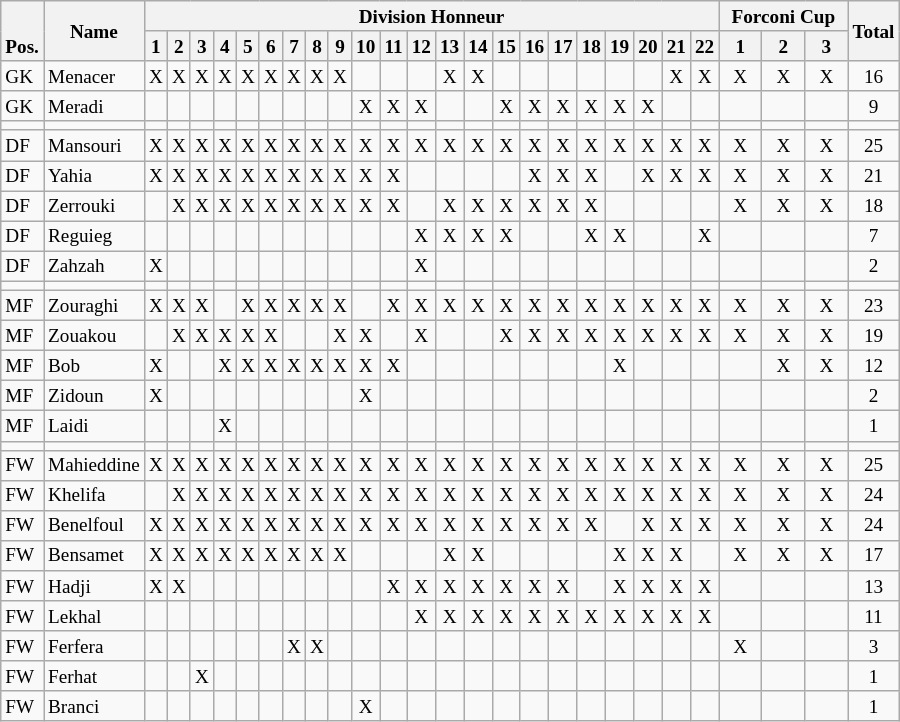<table class="wikitable sortable alternance"  style="font-size:80%; text-align:center; line-height:14px;">
<tr>
<th rowspan="2" valign="bottom">Pos.</th>
<th rowspan="2">Name</th>
<th colspan="22" width="80">Division Honneur</th>
<th colspan="3" width="80">Forconi Cup</th>
<th rowspan="2">Total</th>
</tr>
<tr>
<th>1</th>
<th>2</th>
<th>3</th>
<th>4</th>
<th>5</th>
<th>6</th>
<th>7</th>
<th>8</th>
<th>9</th>
<th>10</th>
<th>11</th>
<th>12</th>
<th>13</th>
<th>14</th>
<th>15</th>
<th>16</th>
<th>17</th>
<th>18</th>
<th>19</th>
<th>20</th>
<th>21</th>
<th>22</th>
<th>1</th>
<th>2</th>
<th>3</th>
</tr>
<tr>
<td align="left">GK</td>
<td align="left"> Menacer</td>
<td>X</td>
<td>X</td>
<td>X</td>
<td>X</td>
<td>X</td>
<td>X</td>
<td>X</td>
<td>X</td>
<td>X</td>
<td></td>
<td></td>
<td></td>
<td>X</td>
<td>X</td>
<td></td>
<td></td>
<td></td>
<td></td>
<td></td>
<td></td>
<td>X</td>
<td>X</td>
<td>X</td>
<td>X</td>
<td>X</td>
<td>16</td>
</tr>
<tr>
<td align="left">GK</td>
<td align="left"> Meradi</td>
<td></td>
<td></td>
<td></td>
<td></td>
<td></td>
<td></td>
<td></td>
<td></td>
<td></td>
<td>X</td>
<td>X</td>
<td>X</td>
<td></td>
<td></td>
<td>X</td>
<td>X</td>
<td>X</td>
<td>X</td>
<td>X</td>
<td>X</td>
<td></td>
<td></td>
<td></td>
<td></td>
<td></td>
<td>9</td>
</tr>
<tr>
<td align="left"></td>
<td></td>
<td></td>
<td></td>
<td></td>
<td></td>
<td></td>
<td></td>
<td></td>
<td></td>
<td></td>
<td></td>
<td></td>
<td></td>
<td></td>
<td></td>
<td></td>
<td></td>
<td></td>
<td></td>
<td></td>
<td></td>
<td></td>
<td></td>
<td></td>
<td></td>
<td></td>
</tr>
<tr>
<td align="left">DF</td>
<td align="left"> Mansouri</td>
<td>X</td>
<td>X</td>
<td>X</td>
<td>X</td>
<td>X</td>
<td>X</td>
<td>X</td>
<td>X</td>
<td>X</td>
<td>X</td>
<td>X</td>
<td>X</td>
<td>X</td>
<td>X</td>
<td>X</td>
<td>X</td>
<td>X</td>
<td>X</td>
<td>X</td>
<td>X</td>
<td>X</td>
<td>X</td>
<td>X</td>
<td>X</td>
<td>X</td>
<td>25</td>
</tr>
<tr>
<td align="left">DF</td>
<td align="left"> Yahia</td>
<td>X</td>
<td>X</td>
<td>X</td>
<td>X</td>
<td>X</td>
<td>X</td>
<td>X</td>
<td>X</td>
<td>X</td>
<td>X</td>
<td>X</td>
<td></td>
<td></td>
<td></td>
<td></td>
<td>X</td>
<td>X</td>
<td>X</td>
<td></td>
<td>X</td>
<td>X</td>
<td>X</td>
<td>X</td>
<td>X</td>
<td>X</td>
<td>21</td>
</tr>
<tr>
<td align="left">DF</td>
<td align="left"> Zerrouki</td>
<td></td>
<td>X</td>
<td>X</td>
<td>X</td>
<td>X</td>
<td>X</td>
<td>X</td>
<td>X</td>
<td>X</td>
<td>X</td>
<td>X</td>
<td></td>
<td>X</td>
<td>X</td>
<td>X</td>
<td>X</td>
<td>X</td>
<td>X</td>
<td></td>
<td></td>
<td></td>
<td></td>
<td>X</td>
<td>X</td>
<td>X</td>
<td>18</td>
</tr>
<tr>
<td align="left">DF</td>
<td align="left"> Reguieg</td>
<td></td>
<td></td>
<td></td>
<td></td>
<td></td>
<td></td>
<td></td>
<td></td>
<td></td>
<td></td>
<td></td>
<td>X</td>
<td>X</td>
<td>X</td>
<td>X</td>
<td></td>
<td></td>
<td>X</td>
<td>X</td>
<td></td>
<td></td>
<td>X</td>
<td></td>
<td></td>
<td></td>
<td>7</td>
</tr>
<tr>
<td align="left">DF</td>
<td align="left"> Zahzah</td>
<td>X</td>
<td></td>
<td></td>
<td></td>
<td></td>
<td></td>
<td></td>
<td></td>
<td></td>
<td></td>
<td></td>
<td>X</td>
<td></td>
<td></td>
<td></td>
<td></td>
<td></td>
<td></td>
<td></td>
<td></td>
<td></td>
<td></td>
<td></td>
<td></td>
<td></td>
<td>2</td>
</tr>
<tr>
<td align="left"></td>
<td></td>
<td></td>
<td></td>
<td></td>
<td></td>
<td></td>
<td></td>
<td></td>
<td></td>
<td></td>
<td></td>
<td></td>
<td></td>
<td></td>
<td></td>
<td></td>
<td></td>
<td></td>
<td></td>
<td></td>
<td></td>
<td></td>
<td></td>
<td></td>
<td></td>
<td></td>
</tr>
<tr>
<td align="left">MF</td>
<td align="left"> Zouraghi</td>
<td>X</td>
<td>X</td>
<td>X</td>
<td></td>
<td>X</td>
<td>X</td>
<td>X</td>
<td>X</td>
<td>X</td>
<td></td>
<td>X</td>
<td>X</td>
<td>X</td>
<td>X</td>
<td>X</td>
<td>X</td>
<td>X</td>
<td>X</td>
<td>X</td>
<td>X</td>
<td>X</td>
<td>X</td>
<td>X</td>
<td>X</td>
<td>X</td>
<td>23</td>
</tr>
<tr>
<td align="left">MF</td>
<td align="left"> Zouakou</td>
<td></td>
<td>X</td>
<td>X</td>
<td>X</td>
<td>X</td>
<td>X</td>
<td></td>
<td></td>
<td>X</td>
<td>X</td>
<td></td>
<td>X</td>
<td></td>
<td></td>
<td>X</td>
<td>X</td>
<td>X</td>
<td>X</td>
<td>X</td>
<td>X</td>
<td>X</td>
<td>X</td>
<td>X</td>
<td>X</td>
<td>X</td>
<td>19</td>
</tr>
<tr>
<td align="left">MF</td>
<td align="left"> Bob</td>
<td>X</td>
<td></td>
<td></td>
<td>X</td>
<td>X</td>
<td>X</td>
<td>X</td>
<td>X</td>
<td>X</td>
<td>X</td>
<td>X</td>
<td></td>
<td></td>
<td></td>
<td></td>
<td></td>
<td></td>
<td></td>
<td>X</td>
<td></td>
<td></td>
<td></td>
<td></td>
<td>X</td>
<td>X</td>
<td>12</td>
</tr>
<tr>
<td align="left">MF</td>
<td align="left"> Zidoun</td>
<td>X</td>
<td></td>
<td></td>
<td></td>
<td></td>
<td></td>
<td></td>
<td></td>
<td></td>
<td>X</td>
<td></td>
<td></td>
<td></td>
<td></td>
<td></td>
<td></td>
<td></td>
<td></td>
<td></td>
<td></td>
<td></td>
<td></td>
<td></td>
<td></td>
<td></td>
<td>2</td>
</tr>
<tr>
<td align="left">MF</td>
<td align="left"> Laidi</td>
<td></td>
<td></td>
<td></td>
<td>X</td>
<td></td>
<td></td>
<td></td>
<td></td>
<td></td>
<td></td>
<td></td>
<td></td>
<td></td>
<td></td>
<td></td>
<td></td>
<td></td>
<td></td>
<td></td>
<td></td>
<td></td>
<td></td>
<td></td>
<td></td>
<td></td>
<td>1</td>
</tr>
<tr>
<td align="left"></td>
<td></td>
<td></td>
<td></td>
<td></td>
<td></td>
<td></td>
<td></td>
<td></td>
<td></td>
<td></td>
<td></td>
<td></td>
<td></td>
<td></td>
<td></td>
<td></td>
<td></td>
<td></td>
<td></td>
<td></td>
<td></td>
<td></td>
<td></td>
<td></td>
<td></td>
<td></td>
</tr>
<tr>
<td align="left">FW</td>
<td align="left"> Mahieddine</td>
<td>X</td>
<td>X</td>
<td>X</td>
<td>X</td>
<td>X</td>
<td>X</td>
<td>X</td>
<td>X</td>
<td>X</td>
<td>X</td>
<td>X</td>
<td>X</td>
<td>X</td>
<td>X</td>
<td>X</td>
<td>X</td>
<td>X</td>
<td>X</td>
<td>X</td>
<td>X</td>
<td>X</td>
<td>X</td>
<td>X</td>
<td>X</td>
<td>X</td>
<td>25</td>
</tr>
<tr>
<td align="left">FW</td>
<td align="left"> Khelifa</td>
<td></td>
<td>X</td>
<td>X</td>
<td>X</td>
<td>X</td>
<td>X</td>
<td>X</td>
<td>X</td>
<td>X</td>
<td>X</td>
<td>X</td>
<td>X</td>
<td>X</td>
<td>X</td>
<td>X</td>
<td>X</td>
<td>X</td>
<td>X</td>
<td>X</td>
<td>X</td>
<td>X</td>
<td>X</td>
<td>X</td>
<td>X</td>
<td>X</td>
<td>24</td>
</tr>
<tr>
<td align="left">FW</td>
<td align="left"> Benelfoul</td>
<td>X</td>
<td>X</td>
<td>X</td>
<td>X</td>
<td>X</td>
<td>X</td>
<td>X</td>
<td>X</td>
<td>X</td>
<td>X</td>
<td>X</td>
<td>X</td>
<td>X</td>
<td>X</td>
<td>X</td>
<td>X</td>
<td>X</td>
<td>X</td>
<td></td>
<td>X</td>
<td>X</td>
<td>X</td>
<td>X</td>
<td>X</td>
<td>X</td>
<td>24</td>
</tr>
<tr>
<td align="left">FW</td>
<td align="left"> Bensamet</td>
<td>X</td>
<td>X</td>
<td>X</td>
<td>X</td>
<td>X</td>
<td>X</td>
<td>X</td>
<td>X</td>
<td>X</td>
<td></td>
<td></td>
<td></td>
<td>X</td>
<td>X</td>
<td></td>
<td></td>
<td></td>
<td></td>
<td>X</td>
<td>X</td>
<td>X</td>
<td></td>
<td>X</td>
<td>X</td>
<td>X</td>
<td>17</td>
</tr>
<tr>
<td align="left">FW</td>
<td align="left"> Hadji</td>
<td>X</td>
<td>X</td>
<td></td>
<td></td>
<td></td>
<td></td>
<td></td>
<td></td>
<td></td>
<td></td>
<td>X</td>
<td>X</td>
<td>X</td>
<td>X</td>
<td>X</td>
<td>X</td>
<td>X</td>
<td></td>
<td>X</td>
<td>X</td>
<td>X</td>
<td>X</td>
<td></td>
<td></td>
<td></td>
<td>13</td>
</tr>
<tr>
<td align="left">FW</td>
<td align="left"> Lekhal</td>
<td></td>
<td></td>
<td></td>
<td></td>
<td></td>
<td></td>
<td></td>
<td></td>
<td></td>
<td></td>
<td></td>
<td>X</td>
<td>X</td>
<td>X</td>
<td>X</td>
<td>X</td>
<td>X</td>
<td>X</td>
<td>X</td>
<td>X</td>
<td>X</td>
<td>X</td>
<td></td>
<td></td>
<td></td>
<td>11</td>
</tr>
<tr>
<td align="left">FW</td>
<td align="left"> Ferfera</td>
<td></td>
<td></td>
<td></td>
<td></td>
<td></td>
<td></td>
<td>X</td>
<td>X</td>
<td></td>
<td></td>
<td></td>
<td></td>
<td></td>
<td></td>
<td></td>
<td></td>
<td></td>
<td></td>
<td></td>
<td></td>
<td></td>
<td></td>
<td>X</td>
<td></td>
<td></td>
<td>3</td>
</tr>
<tr>
<td align="left">FW</td>
<td align="left"> Ferhat</td>
<td></td>
<td></td>
<td>X</td>
<td></td>
<td></td>
<td></td>
<td></td>
<td></td>
<td></td>
<td></td>
<td></td>
<td></td>
<td></td>
<td></td>
<td></td>
<td></td>
<td></td>
<td></td>
<td></td>
<td></td>
<td></td>
<td></td>
<td></td>
<td></td>
<td></td>
<td>1</td>
</tr>
<tr>
<td align="left">FW</td>
<td align="left"> Branci</td>
<td></td>
<td></td>
<td></td>
<td></td>
<td></td>
<td></td>
<td></td>
<td></td>
<td></td>
<td>X</td>
<td></td>
<td></td>
<td></td>
<td></td>
<td></td>
<td></td>
<td></td>
<td></td>
<td></td>
<td></td>
<td></td>
<td></td>
<td></td>
<td></td>
<td></td>
<td>1</td>
</tr>
</table>
